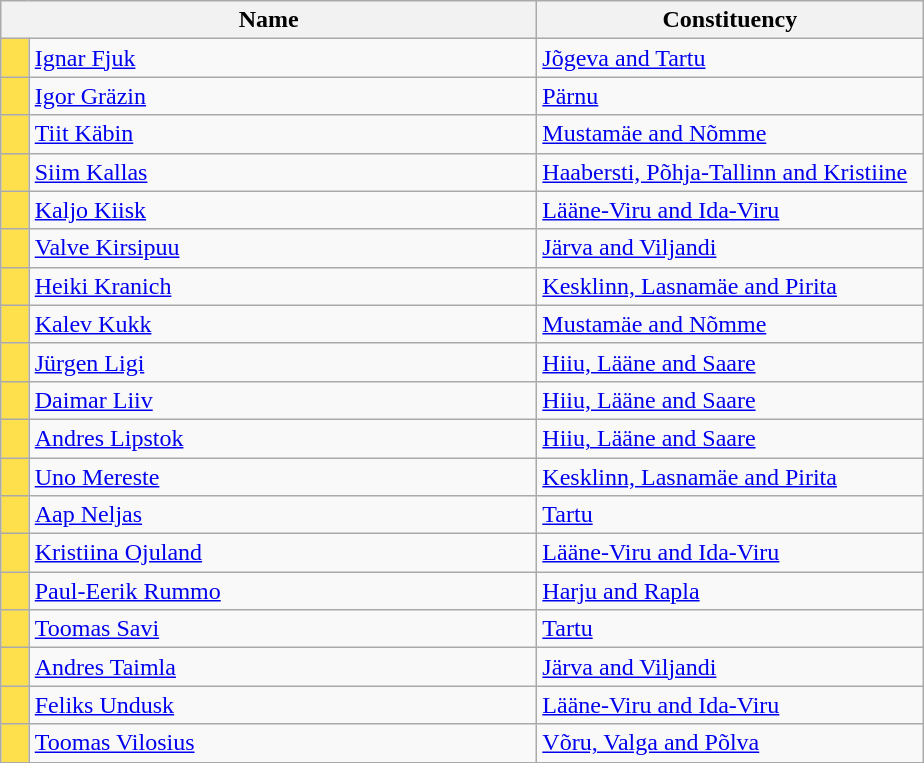<table class="wikitable collapsible collapsed">
<tr>
<th colspan=2 width=350>Name</th>
<th width=250>Constituency</th>
</tr>
<tr>
<td style="background-color:#FEE04D"></td>
<td><a href='#'>Ignar Fjuk</a></td>
<td><a href='#'>Jõgeva and Tartu</a></td>
</tr>
<tr>
<td style="background-color:#FEE04D"></td>
<td><a href='#'>Igor Gräzin</a></td>
<td><a href='#'>Pärnu</a></td>
</tr>
<tr>
<td style="background-color:#FEE04D"></td>
<td><a href='#'>Tiit Käbin</a></td>
<td><a href='#'>Mustamäe and Nõmme</a></td>
</tr>
<tr>
<td style="background-color:#FEE04D"></td>
<td><a href='#'>Siim Kallas</a></td>
<td><a href='#'>Haabersti, Põhja-Tallinn and Kristiine</a></td>
</tr>
<tr>
<td style="background-color:#FEE04D"></td>
<td><a href='#'>Kaljo Kiisk</a></td>
<td><a href='#'>Lääne-Viru and Ida-Viru</a></td>
</tr>
<tr>
<td style="background-color:#FEE04D"></td>
<td><a href='#'>Valve Kirsipuu</a></td>
<td><a href='#'>Järva and Viljandi</a></td>
</tr>
<tr>
<td style="background-color:#FEE04D"></td>
<td><a href='#'>Heiki Kranich</a></td>
<td><a href='#'>Kesklinn, Lasnamäe and Pirita</a></td>
</tr>
<tr>
<td style="background-color:#FEE04D"></td>
<td><a href='#'>Kalev Kukk</a></td>
<td><a href='#'>Mustamäe and Nõmme</a></td>
</tr>
<tr>
<td style="background-color:#FEE04D"></td>
<td><a href='#'>Jürgen Ligi</a></td>
<td><a href='#'>Hiiu, Lääne and Saare</a></td>
</tr>
<tr>
<td style="background-color:#FEE04D"></td>
<td><a href='#'>Daimar Liiv</a></td>
<td><a href='#'>Hiiu, Lääne and Saare</a></td>
</tr>
<tr>
<td style="background-color:#FEE04D"></td>
<td><a href='#'>Andres Lipstok</a></td>
<td><a href='#'>Hiiu, Lääne and Saare</a></td>
</tr>
<tr>
<td style="background-color:#FEE04D"></td>
<td><a href='#'>Uno Mereste</a></td>
<td><a href='#'>Kesklinn, Lasnamäe and Pirita</a></td>
</tr>
<tr>
<td style="background-color:#FEE04D"></td>
<td><a href='#'>Aap Neljas</a></td>
<td><a href='#'>Tartu</a></td>
</tr>
<tr>
<td style="background-color:#FEE04D"></td>
<td><a href='#'>Kristiina Ojuland</a></td>
<td><a href='#'>Lääne-Viru and Ida-Viru</a></td>
</tr>
<tr>
<td style="background-color:#FEE04D"></td>
<td><a href='#'>Paul-Eerik Rummo</a></td>
<td><a href='#'>Harju and Rapla</a></td>
</tr>
<tr>
<td style="background-color:#FEE04D"></td>
<td><a href='#'>Toomas Savi</a></td>
<td><a href='#'>Tartu</a></td>
</tr>
<tr>
<td style="background-color:#FEE04D"></td>
<td><a href='#'>Andres Taimla</a></td>
<td><a href='#'>Järva and Viljandi</a></td>
</tr>
<tr>
<td style="background-color:#FEE04D"></td>
<td><a href='#'>Feliks Undusk</a></td>
<td><a href='#'>Lääne-Viru and Ida-Viru</a></td>
</tr>
<tr>
<td style="background-color:#FEE04D"></td>
<td><a href='#'>Toomas Vilosius</a></td>
<td><a href='#'>Võru, Valga and Põlva</a></td>
</tr>
</table>
